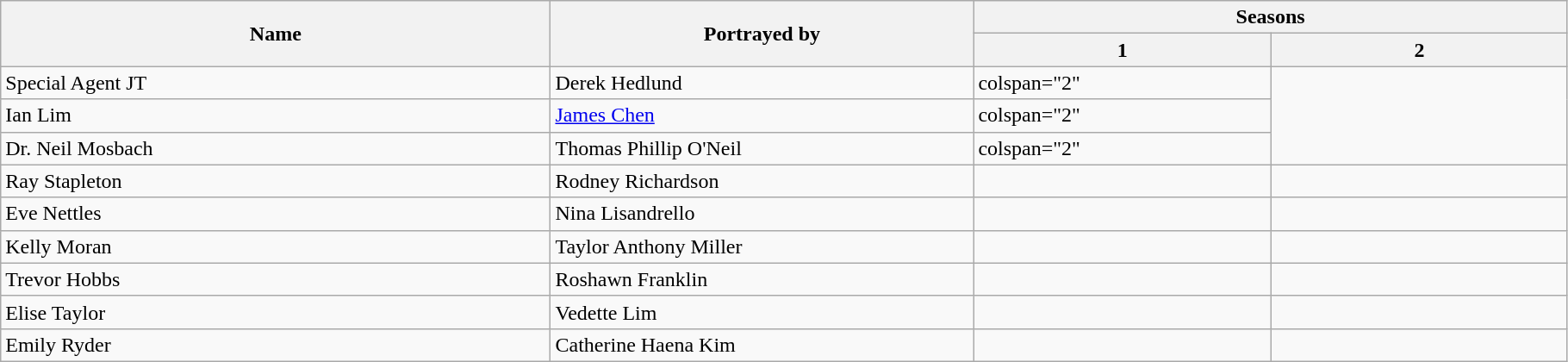<table class="wikitable plainrowheaders" style="width:96%;">
<tr>
<th scope="col" style="width:13%;" rowspan="2">Name</th>
<th scope="col" style="width:10%;" rowspan="2">Portrayed by</th>
<th scope="col" style="width:40%;" colspan="2">Seasons</th>
</tr>
<tr>
<th scope="col" style="width:7%;">1</th>
<th scope="col" style="width:7%;">2</th>
</tr>
<tr>
<td scope="row">Special Agent JT</td>
<td>Derek Hedlund</td>
<td>colspan="2" </td>
</tr>
<tr>
<td scope="row">Ian Lim</td>
<td><a href='#'>James Chen</a></td>
<td>colspan="2" </td>
</tr>
<tr>
<td scope="row">Dr. Neil Mosbach</td>
<td>Thomas Phillip O'Neil</td>
<td>colspan="2" </td>
</tr>
<tr>
<td scope="row">Ray Stapleton</td>
<td>Rodney Richardson</td>
<td></td>
<td></td>
</tr>
<tr>
<td scope="row">Eve Nettles</td>
<td>Nina Lisandrello</td>
<td></td>
<td></td>
</tr>
<tr>
<td scope="row">Kelly Moran</td>
<td>Taylor Anthony Miller</td>
<td></td>
<td></td>
</tr>
<tr>
<td scope="row">Trevor Hobbs</td>
<td>Roshawn Franklin</td>
<td></td>
<td></td>
</tr>
<tr>
<td scope="row">Elise Taylor</td>
<td>Vedette Lim</td>
<td></td>
<td></td>
</tr>
<tr>
<td scope="row">Emily Ryder</td>
<td>Catherine Haena Kim</td>
<td></td>
<td></td>
</tr>
</table>
